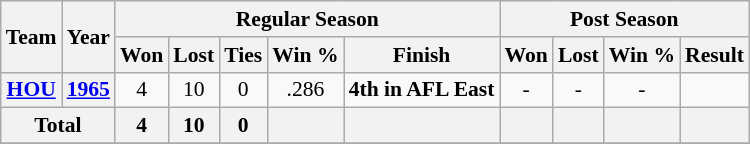<table class="wikitable" style="font-size: 90%; text-align:center;">
<tr>
<th rowspan="2">Team</th>
<th rowspan="2">Year</th>
<th colspan="5">Regular Season</th>
<th colspan="4">Post Season</th>
</tr>
<tr>
<th>Won</th>
<th>Lost</th>
<th>Ties</th>
<th>Win %</th>
<th>Finish</th>
<th>Won</th>
<th>Lost</th>
<th>Win %</th>
<th>Result</th>
</tr>
<tr>
<th><a href='#'>HOU</a></th>
<th><a href='#'>1965</a></th>
<td>4</td>
<td>10</td>
<td>0</td>
<td>.286</td>
<td><strong>4th in AFL East</strong></td>
<td>-</td>
<td>-</td>
<td>-</td>
<td></td>
</tr>
<tr>
<th colspan="2">Total</th>
<th>4</th>
<th>10</th>
<th>0</th>
<th></th>
<th></th>
<th></th>
<th></th>
<th></th>
<th></th>
</tr>
<tr>
</tr>
</table>
